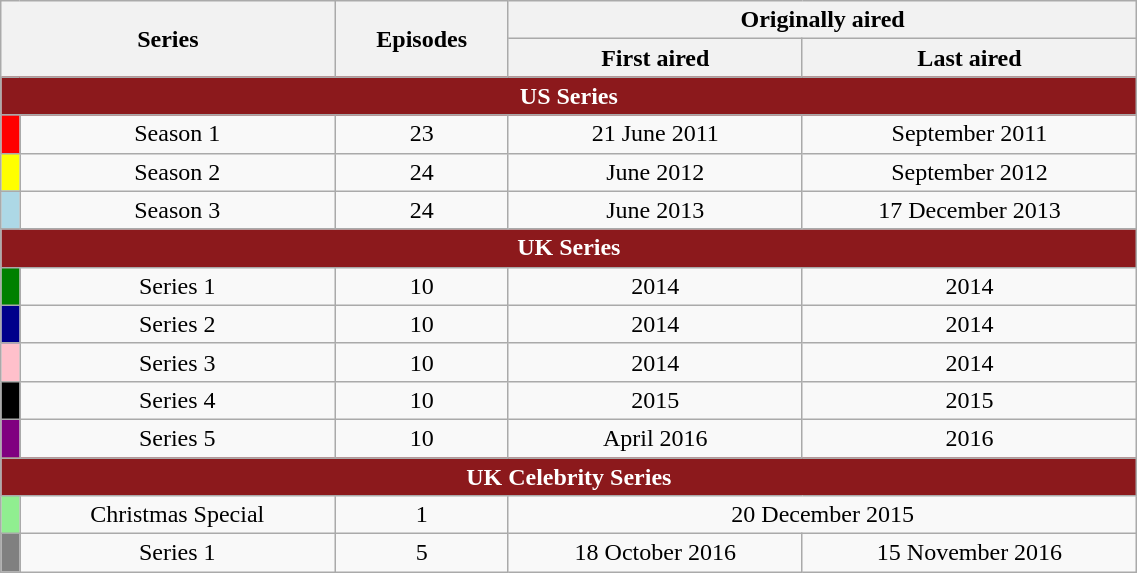<table class="wikitable" style="text-align:center; width:60%;">
<tr>
<th colspan=2 rowspan=2>Series</th>
<th rowspan=2>Episodes</th>
<th colspan=2>Originally aired</th>
</tr>
<tr>
<th>First aired</th>
<th>Last aired</th>
</tr>
<tr>
<th style="background-color: #8C191C; color: #FFFFFF;" colspan="8">US Series</th>
</tr>
<tr>
<td style="background:red;"></td>
<td>Season 1</td>
<td>23</td>
<td>21 June 2011</td>
<td>September 2011</td>
</tr>
<tr>
<td style="background:yellow;"></td>
<td>Season 2</td>
<td>24</td>
<td>June 2012</td>
<td>September 2012</td>
</tr>
<tr>
<td style="background:lightblue;"></td>
<td>Season 3</td>
<td>24</td>
<td>June 2013</td>
<td>17 December 2013</td>
</tr>
<tr>
<th style="background-color: #8C191C; color: #FFFFFF;" colspan="8">UK Series</th>
</tr>
<tr>
<td style="background:green;"></td>
<td>Series 1</td>
<td>10</td>
<td>2014</td>
<td>2014</td>
</tr>
<tr>
<td style="background:darkblue;"></td>
<td>Series 2</td>
<td>10</td>
<td>2014</td>
<td>2014</td>
</tr>
<tr>
<td style="background:pink;"></td>
<td>Series 3</td>
<td>10</td>
<td>2014</td>
<td>2014</td>
</tr>
<tr>
<td style="background:black;"></td>
<td>Series 4</td>
<td>10</td>
<td>2015</td>
<td>2015</td>
</tr>
<tr>
<td style="background:purple;"></td>
<td>Series 5</td>
<td>10</td>
<td>April 2016</td>
<td>2016</td>
</tr>
<tr>
<th style="background-color: #8C191C; color: #FFFFFF;" colspan="8">UK  Celebrity Series</th>
</tr>
<tr>
<td style="background:Lightgreen;"></td>
<td>Christmas Special</td>
<td>1</td>
<td colspan=2>20 December 2015</td>
</tr>
<tr>
<td style="background:gray;"></td>
<td>Series 1</td>
<td>5</td>
<td>18 October 2016</td>
<td>15 November 2016</td>
</tr>
</table>
